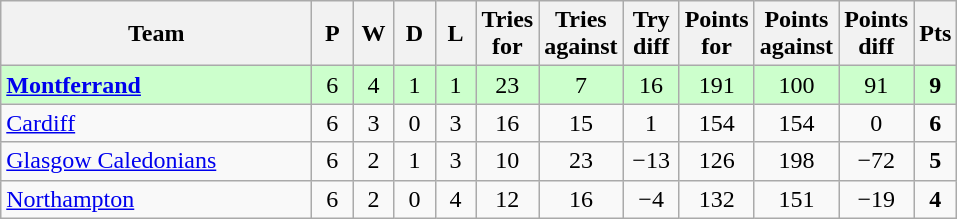<table class="wikitable" style="text-align: center;">
<tr>
<th width="200">Team</th>
<th width="20">P</th>
<th width="20">W</th>
<th width="20">D</th>
<th width="20">L</th>
<th width="20">Tries for</th>
<th width="20">Tries against</th>
<th width="30">Try diff</th>
<th width="20">Points for</th>
<th width="20">Points against</th>
<th width="25">Points diff</th>
<th width="20">Pts</th>
</tr>
<tr bgcolor="#ccffcc">
<td align=left> <strong><a href='#'>Montferrand</a></strong></td>
<td>6</td>
<td>4</td>
<td>1</td>
<td>1</td>
<td>23</td>
<td>7</td>
<td>16</td>
<td>191</td>
<td>100</td>
<td>91</td>
<td><strong>9</strong></td>
</tr>
<tr>
<td align=left> <a href='#'>Cardiff</a></td>
<td>6</td>
<td>3</td>
<td>0</td>
<td>3</td>
<td>16</td>
<td>15</td>
<td>1</td>
<td>154</td>
<td>154</td>
<td>0</td>
<td><strong>6</strong></td>
</tr>
<tr>
<td align=left>  <a href='#'>Glasgow Caledonians</a></td>
<td>6</td>
<td>2</td>
<td>1</td>
<td>3</td>
<td>10</td>
<td>23</td>
<td>−13</td>
<td>126</td>
<td>198</td>
<td>−72</td>
<td><strong>5</strong></td>
</tr>
<tr>
<td align=left> <a href='#'>Northampton</a></td>
<td>6</td>
<td>2</td>
<td>0</td>
<td>4</td>
<td>12</td>
<td>16</td>
<td>−4</td>
<td>132</td>
<td>151</td>
<td>−19</td>
<td><strong>4</strong></td>
</tr>
</table>
